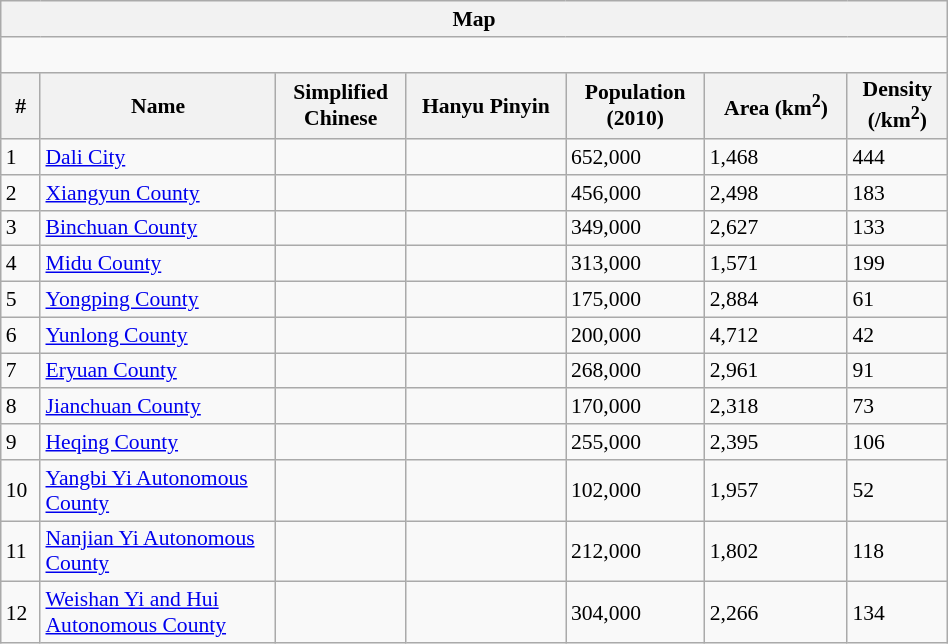<table class="wikitable"  style="font-size:90%; width:50%;" align=center>
<tr>
<th colspan="7" align="center">Map</th>
</tr>
<tr>
<td colspan="7" align="center"><div><br> 














</div></td>
</tr>
<tr>
<th>#</th>
<th width="150">Name</th>
<th width="80">Simplified Chinese</th>
<th width="100">Hanyu Pinyin</th>
<th>Population<br>(2010)</th>
<th>Area (km<sup>2</sup>)</th>
<th>Density<br>(/km<sup>2</sup>)</th>
</tr>
<tr --------->
<td>1</td>
<td><a href='#'>Dali City</a></td>
<td></td>
<td></td>
<td>652,000</td>
<td>1,468</td>
<td>444</td>
</tr>
<tr --------->
<td>2</td>
<td><a href='#'>Xiangyun County</a></td>
<td></td>
<td></td>
<td>456,000</td>
<td>2,498</td>
<td>183</td>
</tr>
<tr --------->
<td>3</td>
<td><a href='#'>Binchuan County</a></td>
<td></td>
<td></td>
<td>349,000</td>
<td>2,627</td>
<td>133</td>
</tr>
<tr --------->
<td>4</td>
<td><a href='#'>Midu County</a></td>
<td></td>
<td></td>
<td>313,000</td>
<td>1,571</td>
<td>199</td>
</tr>
<tr --------->
<td>5</td>
<td><a href='#'>Yongping County</a></td>
<td></td>
<td></td>
<td>175,000</td>
<td>2,884</td>
<td>61</td>
</tr>
<tr --------->
<td>6</td>
<td><a href='#'>Yunlong County</a></td>
<td></td>
<td></td>
<td>200,000</td>
<td>4,712</td>
<td>42</td>
</tr>
<tr --------->
<td>7</td>
<td><a href='#'>Eryuan County</a></td>
<td></td>
<td></td>
<td>268,000</td>
<td>2,961</td>
<td>91</td>
</tr>
<tr --------->
<td>8</td>
<td><a href='#'>Jianchuan County</a></td>
<td></td>
<td></td>
<td>170,000</td>
<td>2,318</td>
<td>73</td>
</tr>
<tr --------->
<td>9</td>
<td><a href='#'>Heqing County</a></td>
<td></td>
<td></td>
<td>255,000</td>
<td>2,395</td>
<td>106</td>
</tr>
<tr --------->
<td>10</td>
<td><a href='#'>Yangbi Yi Autonomous County</a></td>
<td></td>
<td></td>
<td>102,000</td>
<td>1,957</td>
<td>52</td>
</tr>
<tr --------->
<td>11</td>
<td><a href='#'>Nanjian Yi Autonomous County</a></td>
<td></td>
<td></td>
<td>212,000</td>
<td>1,802</td>
<td>118</td>
</tr>
<tr --------->
<td>12</td>
<td><a href='#'>Weishan Yi and Hui Autonomous County</a></td>
<td></td>
<td></td>
<td>304,000</td>
<td>2,266</td>
<td>134</td>
</tr>
</table>
